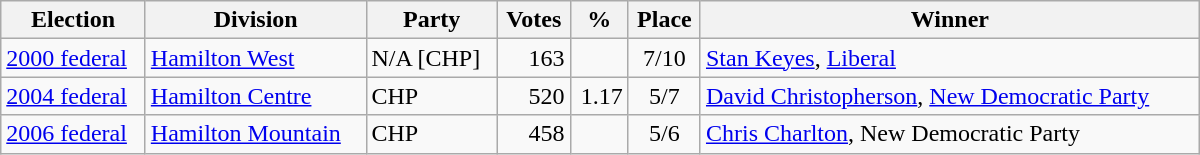<table class="wikitable" width="800">
<tr>
<th align="left">Election</th>
<th align="left">Division</th>
<th align="left">Party</th>
<th align="right">Votes</th>
<th align="right">%</th>
<th align="center">Place</th>
<th align="center">Winner</th>
</tr>
<tr>
<td align="left"><a href='#'>2000 federal</a></td>
<td align="left"><a href='#'>Hamilton West</a></td>
<td align="left">N/A [CHP]</td>
<td align="right">163</td>
<td align="right"></td>
<td align="center">7/10</td>
<td align="left"><a href='#'>Stan Keyes</a>, <a href='#'>Liberal</a></td>
</tr>
<tr>
<td align="left"><a href='#'>2004 federal</a></td>
<td align="left"><a href='#'>Hamilton Centre</a></td>
<td align="left">CHP</td>
<td align="right">520</td>
<td align="right">1.17</td>
<td align="center">5/7</td>
<td align="left"><a href='#'>David Christopherson</a>, <a href='#'>New Democratic Party</a></td>
</tr>
<tr>
<td align="left"><a href='#'>2006 federal</a></td>
<td align="left"><a href='#'>Hamilton Mountain</a></td>
<td align="left">CHP</td>
<td align="right">458</td>
<td align="right"></td>
<td align="center">5/6</td>
<td align="left"><a href='#'>Chris Charlton</a>, New Democratic Party</td>
</tr>
</table>
